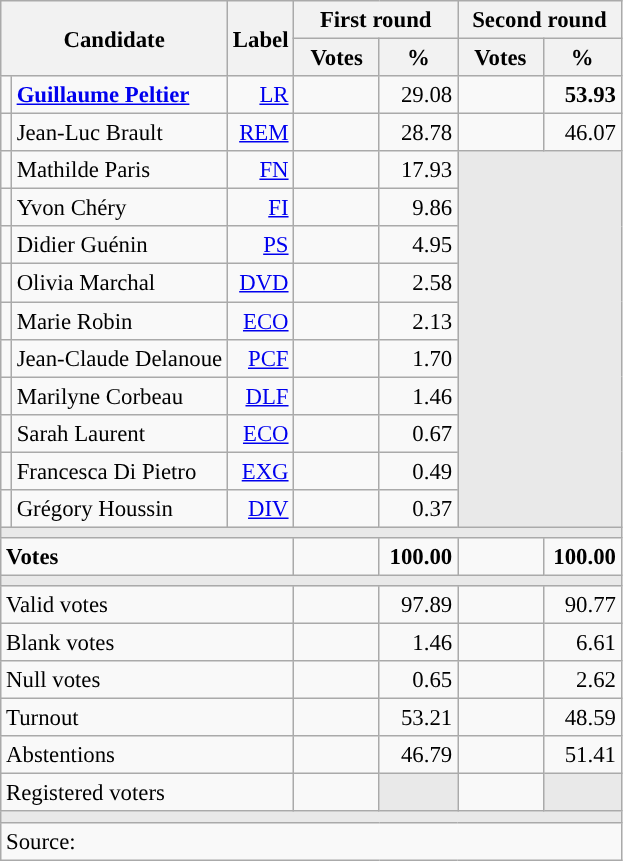<table class="wikitable" style="text-align:right;font-size:95%;">
<tr>
<th rowspan="2" colspan="2">Candidate</th>
<th rowspan="2">Label</th>
<th colspan="2">First round</th>
<th colspan="2">Second round</th>
</tr>
<tr>
<th style="width:50px;">Votes</th>
<th style="width:45px;">%</th>
<th style="width:50px;">Votes</th>
<th style="width:45px;">%</th>
</tr>
<tr>
<td style="color:inherit;background:"></td>
<td style="text-align:left;"><strong><a href='#'>Guillaume Peltier</a></strong></td>
<td><a href='#'>LR</a></td>
<td></td>
<td>29.08</td>
<td><strong></strong></td>
<td><strong>53.93</strong></td>
</tr>
<tr>
<td style="color:inherit;background:"></td>
<td style="text-align:left;">Jean-Luc Brault</td>
<td><a href='#'>REM</a></td>
<td></td>
<td>28.78</td>
<td></td>
<td>46.07</td>
</tr>
<tr>
<td style="color:inherit;background:"></td>
<td style="text-align:left;">Mathilde Paris</td>
<td><a href='#'>FN</a></td>
<td></td>
<td>17.93</td>
<td colspan="2" rowspan="10" style="background:#E9E9E9;"></td>
</tr>
<tr>
<td style="color:inherit;background:"></td>
<td style="text-align:left;">Yvon Chéry</td>
<td><a href='#'>FI</a></td>
<td></td>
<td>9.86</td>
</tr>
<tr>
<td style="color:inherit;background:"></td>
<td style="text-align:left;">Didier Guénin</td>
<td><a href='#'>PS</a></td>
<td></td>
<td>4.95</td>
</tr>
<tr>
<td style="color:inherit;background:"></td>
<td style="text-align:left;">Olivia Marchal</td>
<td><a href='#'>DVD</a></td>
<td></td>
<td>2.58</td>
</tr>
<tr>
<td style="color:inherit;background:"></td>
<td style="text-align:left;">Marie Robin</td>
<td><a href='#'>ECO</a></td>
<td></td>
<td>2.13</td>
</tr>
<tr>
<td style="color:inherit;background:"></td>
<td style="text-align:left;">Jean-Claude Delanoue</td>
<td><a href='#'>PCF</a></td>
<td></td>
<td>1.70</td>
</tr>
<tr>
<td style="color:inherit;background:"></td>
<td style="text-align:left;">Marilyne Corbeau</td>
<td><a href='#'>DLF</a></td>
<td></td>
<td>1.46</td>
</tr>
<tr>
<td style="color:inherit;background:"></td>
<td style="text-align:left;">Sarah Laurent</td>
<td><a href='#'>ECO</a></td>
<td></td>
<td>0.67</td>
</tr>
<tr>
<td style="color:inherit;background:"></td>
<td style="text-align:left;">Francesca Di Pietro</td>
<td><a href='#'>EXG</a></td>
<td></td>
<td>0.49</td>
</tr>
<tr>
<td style="color:inherit;background:"></td>
<td style="text-align:left;">Grégory Houssin</td>
<td><a href='#'>DIV</a></td>
<td></td>
<td>0.37</td>
</tr>
<tr>
<td colspan="7" style="background:#E9E9E9;"></td>
</tr>
<tr style="font-weight:bold;">
<td colspan="3" style="text-align:left;">Votes</td>
<td></td>
<td>100.00</td>
<td></td>
<td>100.00</td>
</tr>
<tr>
<td colspan="7" style="background:#E9E9E9;"></td>
</tr>
<tr>
<td colspan="3" style="text-align:left;">Valid votes</td>
<td></td>
<td>97.89</td>
<td></td>
<td>90.77</td>
</tr>
<tr>
<td colspan="3" style="text-align:left;">Blank votes</td>
<td></td>
<td>1.46</td>
<td></td>
<td>6.61</td>
</tr>
<tr>
<td colspan="3" style="text-align:left;">Null votes</td>
<td></td>
<td>0.65</td>
<td></td>
<td>2.62</td>
</tr>
<tr>
<td colspan="3" style="text-align:left;">Turnout</td>
<td></td>
<td>53.21</td>
<td></td>
<td>48.59</td>
</tr>
<tr>
<td colspan="3" style="text-align:left;">Abstentions</td>
<td></td>
<td>46.79</td>
<td></td>
<td>51.41</td>
</tr>
<tr>
<td colspan="3" style="text-align:left;">Registered voters</td>
<td></td>
<td style="color:inherit;background:#E9E9E9;"></td>
<td></td>
<td style="color:inherit;background:#E9E9E9;"></td>
</tr>
<tr>
<td colspan="7" style="background:#E9E9E9;"></td>
</tr>
<tr>
<td colspan="7" style="text-align:left;">Source: </td>
</tr>
</table>
